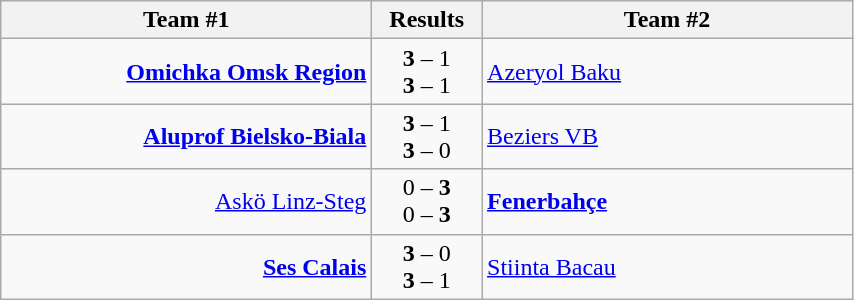<table class="wikitable" style="border-collapse: collapse;">
<tr>
<th align="right" width="240">Team #1</th>
<th>  Results  </th>
<th align="left" width="240">Team #2</th>
</tr>
<tr>
<td align="right"><strong><a href='#'>Omichka Omsk Region</a></strong> </td>
<td align="center"><strong>3</strong> – 1 <br> <strong>3</strong> – 1</td>
<td>  <a href='#'>Azeryol Baku</a></td>
</tr>
<tr>
<td align="right"><strong><a href='#'>Aluprof Bielsko-Biala</a></strong> </td>
<td align="center"><strong>3</strong> – 1 <br> <strong>3</strong> – 0</td>
<td>  <a href='#'>Beziers VB</a></td>
</tr>
<tr>
<td align="right"><a href='#'>Askö Linz-Steg</a> </td>
<td align="center">0 – <strong>3</strong> <br> 0 – <strong>3</strong></td>
<td>  <strong><a href='#'>Fenerbahçe</a></strong></td>
</tr>
<tr>
<td align="right"><strong><a href='#'>Ses Calais</a></strong> </td>
<td align="center"><strong>3</strong> – 0 <br> <strong>3</strong> – 1</td>
<td>  <a href='#'>Stiinta Bacau</a></td>
</tr>
</table>
